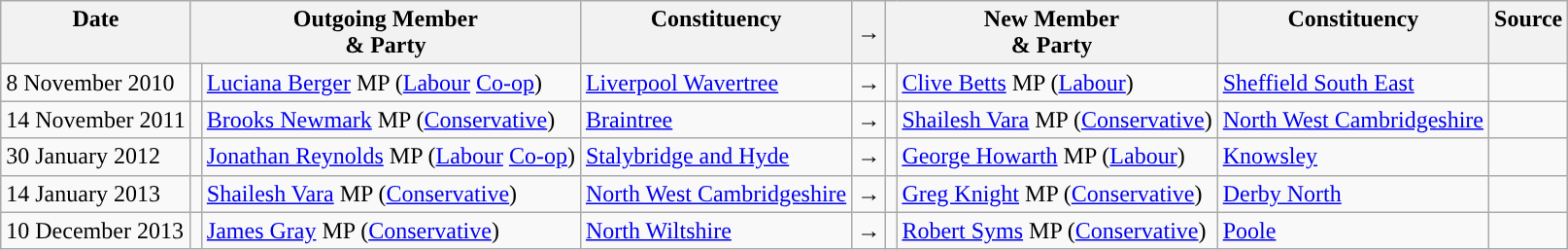<table class="wikitable">
<tr>
<th valign="top">Date</th>
<th colspan="2" valign="top">Outgoing Member<br>& Party</th>
<th valign="top">Constituency</th>
<th>→</th>
<th colspan="2" valign="top">New Member<br>& Party</th>
<th valign="top">Constituency</th>
<th valign="top">Source</th>
</tr>
<tr>
<td nowrap>8 November 2010</td>
<td style="color:inherit;background:"></td>
<td><a href='#'>Luciana Berger</a> MP (<a href='#'>Labour</a> <a href='#'>Co-op</a>)</td>
<td><a href='#'>Liverpool Wavertree</a></td>
<td>→</td>
<td style="color:inherit;background:"></td>
<td><a href='#'>Clive Betts</a> MP (<a href='#'>Labour</a>)</td>
<td><a href='#'>Sheffield South East</a></td>
<td></td>
</tr>
<tr>
<td>14 November 2011</td>
<td style="color:inherit;background:"></td>
<td><a href='#'>Brooks Newmark</a> MP (<a href='#'>Conservative</a>)</td>
<td><a href='#'>Braintree</a></td>
<td>→</td>
<td style="color:inherit;background:"></td>
<td><a href='#'>Shailesh Vara</a> MP (<a href='#'>Conservative</a>)</td>
<td><a href='#'>North West Cambridgeshire</a></td>
<td></td>
</tr>
<tr>
<td>30 January 2012</td>
<td style="color:inherit;background:"></td>
<td><a href='#'>Jonathan Reynolds</a> MP (<a href='#'>Labour</a> <a href='#'>Co-op</a>)</td>
<td><a href='#'>Stalybridge and Hyde</a></td>
<td>→</td>
<td style="color:inherit;background:"></td>
<td><a href='#'>George Howarth</a> MP (<a href='#'>Labour</a>)</td>
<td><a href='#'>Knowsley</a></td>
<td></td>
</tr>
<tr>
<td>14 January 2013</td>
<td style="color:inherit;background:"></td>
<td><a href='#'>Shailesh Vara</a> MP (<a href='#'>Conservative</a>)</td>
<td><a href='#'>North West Cambridgeshire</a></td>
<td>→</td>
<td style="color:inherit;background:"></td>
<td><a href='#'>Greg Knight</a> MP (<a href='#'>Conservative</a>)</td>
<td><a href='#'>Derby North</a></td>
<td></td>
</tr>
<tr>
<td>10 December 2013</td>
<td style="color:inherit;background:"></td>
<td><a href='#'>James Gray</a> MP (<a href='#'>Conservative</a>)</td>
<td><a href='#'>North Wiltshire</a></td>
<td>→</td>
<td style="color:inherit;background:"></td>
<td><a href='#'>Robert Syms</a> MP (<a href='#'>Conservative</a>)</td>
<td><a href='#'>Poole</a></td>
<td></td>
</tr>
</table>
